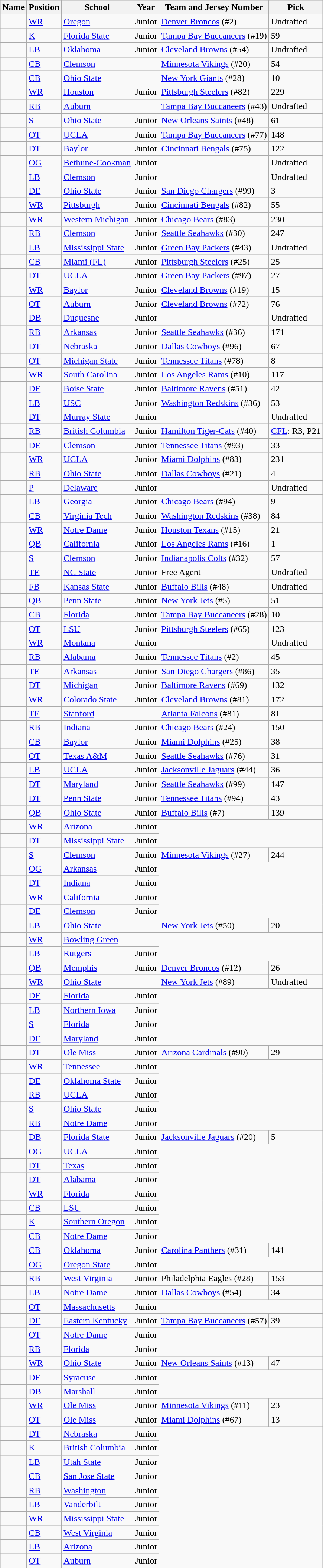<table class="wikitable sortable" style="text-align: left;">
<tr>
<th>Name</th>
<th>Position</th>
<th>School</th>
<th>Year</th>
<th>Team and Jersey Number</th>
<th data-sort-type="number">Pick</th>
</tr>
<tr>
<td> </td>
<td><a href='#'>WR</a></td>
<td><a href='#'>Oregon</a></td>
<td>Junior </td>
<td><a href='#'>Denver Broncos</a> (#2)</td>
<td>Undrafted</td>
</tr>
<tr>
<td> </td>
<td><a href='#'>K</a></td>
<td><a href='#'>Florida State</a></td>
<td>Junior </td>
<td><a href='#'>Tampa Bay Buccaneers</a> (#19)</td>
<td>59</td>
</tr>
<tr>
<td> </td>
<td><a href='#'>LB</a></td>
<td><a href='#'>Oklahoma</a></td>
<td>Junior</td>
<td><a href='#'>Cleveland Browns</a> (#54)</td>
<td>Undrafted</td>
</tr>
<tr>
<td> </td>
<td><a href='#'>CB</a></td>
<td><a href='#'>Clemson</a></td>
<td> </td>
<td><a href='#'>Minnesota Vikings</a> (#20)</td>
<td>54</td>
</tr>
<tr>
<td> </td>
<td><a href='#'>CB</a></td>
<td><a href='#'>Ohio State</a></td>
<td> </td>
<td><a href='#'>New York Giants</a> (#28)</td>
<td>10</td>
</tr>
<tr>
<td> </td>
<td><a href='#'>WR</a></td>
<td><a href='#'>Houston</a></td>
<td>Junior</td>
<td><a href='#'>Pittsburgh Steelers</a> (#82)</td>
<td>229</td>
</tr>
<tr>
<td> </td>
<td><a href='#'>RB</a></td>
<td><a href='#'>Auburn</a></td>
<td> </td>
<td><a href='#'>Tampa Bay Buccaneers</a> (#43)</td>
<td>Undrafted</td>
</tr>
<tr>
<td> </td>
<td><a href='#'>S</a></td>
<td><a href='#'>Ohio State</a></td>
<td>Junior</td>
<td><a href='#'>New Orleans Saints</a> (#48)</td>
<td>61</td>
</tr>
<tr>
<td> </td>
<td><a href='#'>OT</a></td>
<td><a href='#'>UCLA</a></td>
<td>Junior</td>
<td><a href='#'>Tampa Bay Buccaneers</a> (#77)</td>
<td>148</td>
</tr>
<tr>
<td> </td>
<td><a href='#'>DT</a></td>
<td><a href='#'>Baylor</a></td>
<td>Junior</td>
<td><a href='#'>Cincinnati Bengals</a> (#75)</td>
<td>122</td>
</tr>
<tr>
<td> </td>
<td><a href='#'>OG</a></td>
<td><a href='#'>Bethune-Cookman</a></td>
<td>Junior </td>
<td></td>
<td>Undrafted</td>
</tr>
<tr>
<td> </td>
<td><a href='#'>LB</a></td>
<td><a href='#'>Clemson</a></td>
<td>Junior </td>
<td></td>
<td>Undrafted</td>
</tr>
<tr>
<td> </td>
<td><a href='#'>DE</a></td>
<td><a href='#'>Ohio State</a></td>
<td>Junior</td>
<td><a href='#'>San Diego Chargers</a> (#99)</td>
<td>3</td>
</tr>
<tr>
<td> </td>
<td><a href='#'>WR</a></td>
<td><a href='#'>Pittsburgh</a></td>
<td>Junior</td>
<td><a href='#'>Cincinnati Bengals</a> (#82)</td>
<td>55</td>
</tr>
<tr>
<td> </td>
<td><a href='#'>WR</a></td>
<td><a href='#'>Western Michigan</a></td>
<td>Junior </td>
<td><a href='#'>Chicago Bears</a> (#83)</td>
<td>230</td>
</tr>
<tr>
<td> </td>
<td><a href='#'>RB</a></td>
<td><a href='#'>Clemson</a></td>
<td>Junior </td>
<td><a href='#'>Seattle Seahawks</a> (#30)</td>
<td>247</td>
</tr>
<tr>
<td> </td>
<td><a href='#'>LB</a></td>
<td><a href='#'>Mississippi State</a></td>
<td>Junior </td>
<td><a href='#'>Green Bay Packers</a> (#43)</td>
<td>Undrafted</td>
</tr>
<tr>
<td> </td>
<td><a href='#'>CB</a></td>
<td><a href='#'>Miami (FL)</a></td>
<td>Junior</td>
<td><a href='#'>Pittsburgh Steelers</a> (#25)</td>
<td>25</td>
</tr>
<tr>
<td> </td>
<td><a href='#'>DT</a></td>
<td><a href='#'>UCLA</a></td>
<td>Junior</td>
<td><a href='#'>Green Bay Packers</a> (#97)</td>
<td>27</td>
</tr>
<tr>
<td> </td>
<td><a href='#'>WR</a></td>
<td><a href='#'>Baylor</a></td>
<td>Junior </td>
<td><a href='#'>Cleveland Browns</a> (#19)</td>
<td>15</td>
</tr>
<tr>
<td> </td>
<td><a href='#'>OT</a></td>
<td><a href='#'>Auburn</a></td>
<td>Junior </td>
<td><a href='#'>Cleveland Browns</a> (#72)</td>
<td>76</td>
</tr>
<tr>
<td> </td>
<td><a href='#'>DB</a></td>
<td><a href='#'>Duquesne</a></td>
<td>Junior </td>
<td></td>
<td>Undrafted</td>
</tr>
<tr>
<td> </td>
<td><a href='#'>RB</a></td>
<td><a href='#'>Arkansas</a></td>
<td>Junior</td>
<td><a href='#'>Seattle Seahawks</a> (#36)</td>
<td>171</td>
</tr>
<tr>
<td> </td>
<td><a href='#'>DT</a></td>
<td><a href='#'>Nebraska</a></td>
<td>Junior</td>
<td><a href='#'>Dallas Cowboys</a> (#96)</td>
<td>67</td>
</tr>
<tr>
<td> </td>
<td><a href='#'>OT</a></td>
<td><a href='#'>Michigan State</a></td>
<td>Junior </td>
<td><a href='#'>Tennessee Titans</a> (#78)</td>
<td>8</td>
</tr>
<tr>
<td> </td>
<td><a href='#'>WR</a></td>
<td><a href='#'>South Carolina</a></td>
<td>Junior</td>
<td><a href='#'>Los Angeles Rams</a> (#10)</td>
<td>117</td>
</tr>
<tr>
<td> </td>
<td><a href='#'>DE</a></td>
<td><a href='#'>Boise State</a></td>
<td>Junior</td>
<td><a href='#'>Baltimore Ravens</a> (#51)</td>
<td>42</td>
</tr>
<tr>
<td> </td>
<td><a href='#'>LB</a></td>
<td><a href='#'>USC</a></td>
<td>Junior</td>
<td><a href='#'>Washington Redskins</a> (#36)</td>
<td>53</td>
</tr>
<tr>
<td> </td>
<td><a href='#'>DT</a></td>
<td><a href='#'>Murray State</a></td>
<td>Junior</td>
<td></td>
<td>Undrafted</td>
</tr>
<tr>
<td> </td>
<td><a href='#'>RB</a></td>
<td><a href='#'>British Columbia</a></td>
<td>Junior </td>
<td><a href='#'>Hamilton Tiger-Cats</a> (#40)</td>
<td><a href='#'>CFL</a>: R3, P21</td>
</tr>
<tr>
<td> </td>
<td><a href='#'>DE</a></td>
<td><a href='#'>Clemson</a></td>
<td>Junior </td>
<td><a href='#'>Tennessee Titans</a> (#93)</td>
<td>33</td>
</tr>
<tr>
<td> </td>
<td><a href='#'>WR</a></td>
<td><a href='#'>UCLA</a></td>
<td>Junior</td>
<td><a href='#'>Miami Dolphins</a> (#83)</td>
<td>231</td>
</tr>
<tr>
<td> </td>
<td><a href='#'>RB</a></td>
<td><a href='#'>Ohio State</a></td>
<td>Junior</td>
<td><a href='#'>Dallas Cowboys</a> (#21)</td>
<td>4</td>
</tr>
<tr>
<td> </td>
<td><a href='#'>P</a></td>
<td><a href='#'>Delaware</a></td>
<td>Junior </td>
<td></td>
<td>Undrafted</td>
</tr>
<tr>
<td> </td>
<td><a href='#'>LB</a></td>
<td><a href='#'>Georgia</a></td>
<td>Junior</td>
<td><a href='#'>Chicago Bears</a> (#94)</td>
<td>9</td>
</tr>
<tr>
<td> </td>
<td><a href='#'>CB</a></td>
<td><a href='#'>Virginia Tech</a></td>
<td>Junior</td>
<td><a href='#'>Washington Redskins</a>  (#38)</td>
<td>84</td>
</tr>
<tr>
<td> </td>
<td><a href='#'>WR</a></td>
<td><a href='#'>Notre Dame</a></td>
<td>Junior</td>
<td><a href='#'>Houston Texans</a> (#15)</td>
<td>21</td>
</tr>
<tr>
<td> </td>
<td><a href='#'>QB</a></td>
<td><a href='#'>California</a></td>
<td>Junior</td>
<td><a href='#'>Los Angeles Rams</a> (#16)</td>
<td>1</td>
</tr>
<tr>
<td> </td>
<td><a href='#'>S</a></td>
<td><a href='#'>Clemson</a></td>
<td>Junior</td>
<td><a href='#'>Indianapolis Colts</a> (#32)</td>
<td>57</td>
</tr>
<tr>
<td> </td>
<td><a href='#'>TE</a></td>
<td><a href='#'>NC State</a></td>
<td>Junior </td>
<td>Free Agent</td>
<td>Undrafted</td>
</tr>
<tr>
<td> </td>
<td><a href='#'>FB</a></td>
<td><a href='#'>Kansas State</a></td>
<td>Junior </td>
<td><a href='#'>Buffalo Bills</a> (#48)</td>
<td>Undrafted</td>
</tr>
<tr>
<td> </td>
<td><a href='#'>QB</a></td>
<td><a href='#'>Penn State</a></td>
<td>Junior</td>
<td><a href='#'>New York Jets</a> (#5)</td>
<td>51</td>
</tr>
<tr>
<td> </td>
<td><a href='#'>CB</a></td>
<td><a href='#'>Florida</a></td>
<td>Junior</td>
<td><a href='#'>Tampa Bay Buccaneers</a> (#28)</td>
<td>10</td>
</tr>
<tr>
<td> </td>
<td><a href='#'>OT</a></td>
<td><a href='#'>LSU</a></td>
<td>Junior </td>
<td><a href='#'>Pittsburgh Steelers</a> (#65)</td>
<td>123</td>
</tr>
<tr>
<td> </td>
<td><a href='#'>WR</a></td>
<td><a href='#'>Montana</a></td>
<td>Junior </td>
<td></td>
<td>Undrafted</td>
</tr>
<tr>
<td> </td>
<td><a href='#'>RB</a></td>
<td><a href='#'>Alabama</a></td>
<td>Junior</td>
<td><a href='#'>Tennessee Titans</a> (#2)</td>
<td>45</td>
</tr>
<tr>
<td> </td>
<td><a href='#'>TE</a></td>
<td><a href='#'>Arkansas</a></td>
<td>Junior</td>
<td><a href='#'>San Diego Chargers</a> (#86)</td>
<td>35</td>
</tr>
<tr>
<td> </td>
<td><a href='#'>DT</a></td>
<td><a href='#'>Michigan</a></td>
<td>Junior </td>
<td><a href='#'>Baltimore Ravens</a> (#69)</td>
<td>132</td>
</tr>
<tr>
<td> </td>
<td><a href='#'>WR</a></td>
<td><a href='#'>Colorado State</a></td>
<td>Junior</td>
<td><a href='#'>Cleveland Browns</a> (#81)</td>
<td>172</td>
</tr>
<tr>
<td> </td>
<td><a href='#'>TE</a></td>
<td><a href='#'>Stanford</a></td>
<td> </td>
<td><a href='#'>Atlanta Falcons</a> (#81)</td>
<td>81</td>
</tr>
<tr>
<td> </td>
<td><a href='#'>RB</a></td>
<td><a href='#'>Indiana</a></td>
<td>Junior</td>
<td><a href='#'>Chicago Bears</a> (#24)</td>
<td>150</td>
</tr>
<tr>
<td> </td>
<td><a href='#'>CB</a></td>
<td><a href='#'>Baylor</a></td>
<td>Junior </td>
<td><a href='#'>Miami Dolphins</a> (#25)</td>
<td>38</td>
</tr>
<tr>
<td> </td>
<td><a href='#'>OT</a></td>
<td><a href='#'>Texas A&M</a></td>
<td>Junior </td>
<td><a href='#'>Seattle Seahawks</a> (#76)</td>
<td>31</td>
</tr>
<tr>
<td> </td>
<td><a href='#'>LB</a></td>
<td><a href='#'>UCLA</a></td>
<td>Junior</td>
<td><a href='#'>Jacksonville Jaguars</a> (#44)</td>
<td>36</td>
</tr>
<tr>
<td> </td>
<td><a href='#'>DT</a></td>
<td><a href='#'>Maryland</a></td>
<td>Junior </td>
<td><a href='#'>Seattle Seahawks</a> (#99)</td>
<td>147</td>
</tr>
<tr>
<td> </td>
<td><a href='#'>DT</a></td>
<td><a href='#'>Penn State</a></td>
<td>Junior </td>
<td><a href='#'>Tennessee Titans</a> (#94)</td>
<td>43</td>
</tr>
<tr>
<td> </td>
<td><a href='#'>QB</a></td>
<td><a href='#'>Ohio State</a></td>
<td>Junior </td>
<td><a href='#'>Buffalo Bills</a> (#7)</td>
<td>139</td>
</tr>
<tr>
<td> </td>
<td><a href='#'>WR</a></td>
<td><a href='#'>Arizona</a></td>
<td>Junior </td>
</tr>
<tr>
<td> </td>
<td><a href='#'>DT</a></td>
<td><a href='#'>Mississippi State</a></td>
<td>Junior</td>
</tr>
<tr>
<td> </td>
<td><a href='#'>S</a></td>
<td><a href='#'>Clemson</a></td>
<td>Junior</td>
<td><a href='#'>Minnesota Vikings</a> (#27)</td>
<td>244</td>
</tr>
<tr>
<td> </td>
<td><a href='#'>OG</a></td>
<td><a href='#'>Arkansas</a></td>
<td>Junior</td>
</tr>
<tr>
<td> </td>
<td><a href='#'>DT</a></td>
<td><a href='#'>Indiana</a></td>
<td>Junior</td>
</tr>
<tr>
<td> </td>
<td><a href='#'>WR</a></td>
<td><a href='#'>California</a></td>
<td>Junior </td>
</tr>
<tr>
<td> </td>
<td><a href='#'>DE</a></td>
<td><a href='#'>Clemson</a></td>
<td>Junior</td>
</tr>
<tr>
<td> </td>
<td><a href='#'>LB</a></td>
<td><a href='#'>Ohio State</a></td>
<td> </td>
<td><a href='#'>New York Jets</a> (#50)</td>
<td>20</td>
</tr>
<tr>
<td> </td>
<td><a href='#'>WR</a></td>
<td><a href='#'>Bowling Green</a></td>
<td> </td>
</tr>
<tr>
<td> </td>
<td><a href='#'>LB</a></td>
<td><a href='#'>Rutgers</a></td>
<td>Junior </td>
</tr>
<tr>
<td> </td>
<td><a href='#'>QB</a></td>
<td><a href='#'>Memphis</a></td>
<td>Junior </td>
<td><a href='#'>Denver Broncos</a> (#12)</td>
<td>26</td>
</tr>
<tr>
<td> </td>
<td><a href='#'>WR</a></td>
<td><a href='#'>Ohio State</a></td>
<td> </td>
<td><a href='#'>New York Jets</a> (#89)</td>
<td>Undrafted</td>
</tr>
<tr>
<td> </td>
<td><a href='#'>DE</a></td>
<td><a href='#'>Florida</a></td>
<td>Junior</td>
</tr>
<tr>
<td> </td>
<td><a href='#'>LB</a></td>
<td><a href='#'>Northern Iowa</a></td>
<td>Junior </td>
</tr>
<tr>
<td> </td>
<td><a href='#'>S</a></td>
<td><a href='#'>Florida</a></td>
<td>Junior</td>
</tr>
<tr>
<td> </td>
<td><a href='#'>DE</a></td>
<td><a href='#'>Maryland</a></td>
<td>Junior</td>
</tr>
<tr>
<td> </td>
<td><a href='#'>DT</a></td>
<td><a href='#'>Ole Miss</a></td>
<td>Junior</td>
<td><a href='#'>Arizona Cardinals</a> (#90)</td>
<td>29</td>
</tr>
<tr>
<td> </td>
<td><a href='#'>WR</a></td>
<td><a href='#'>Tennessee</a></td>
<td>Junior</td>
</tr>
<tr>
<td> </td>
<td><a href='#'>DE</a></td>
<td><a href='#'>Oklahoma State</a></td>
<td>Junior </td>
</tr>
<tr>
<td> </td>
<td><a href='#'>RB</a></td>
<td><a href='#'>UCLA</a></td>
<td>Junior </td>
</tr>
<tr>
<td> </td>
<td><a href='#'>S</a></td>
<td><a href='#'>Ohio State</a></td>
<td>Junior </td>
</tr>
<tr>
<td> </td>
<td><a href='#'>RB</a></td>
<td><a href='#'>Notre Dame</a></td>
<td>Junior </td>
</tr>
<tr>
<td> </td>
<td><a href='#'>DB</a></td>
<td><a href='#'>Florida State</a></td>
<td>Junior</td>
<td><a href='#'>Jacksonville Jaguars</a> (#20)</td>
<td>5</td>
</tr>
<tr>
<td> </td>
<td><a href='#'>OG</a></td>
<td><a href='#'>UCLA</a></td>
<td>Junior</td>
</tr>
<tr>
<td> </td>
<td><a href='#'>DT</a></td>
<td><a href='#'>Texas</a></td>
<td>Junior</td>
</tr>
<tr>
<td> </td>
<td><a href='#'>DT</a></td>
<td><a href='#'>Alabama</a></td>
<td>Junior</td>
</tr>
<tr>
<td> </td>
<td><a href='#'>WR</a></td>
<td><a href='#'>Florida</a></td>
<td>Junior</td>
</tr>
<tr>
<td> </td>
<td><a href='#'>CB</a></td>
<td><a href='#'>LSU</a></td>
<td>Junior</td>
</tr>
<tr>
<td> </td>
<td><a href='#'>K</a></td>
<td><a href='#'>Southern Oregon</a></td>
<td>Junior</td>
</tr>
<tr>
<td> </td>
<td><a href='#'>CB</a></td>
<td><a href='#'>Notre Dame</a></td>
<td>Junior </td>
</tr>
<tr>
<td> </td>
<td><a href='#'>CB</a></td>
<td><a href='#'>Oklahoma</a></td>
<td>Junior </td>
<td><a href='#'>Carolina Panthers</a> (#31)</td>
<td>141</td>
</tr>
<tr>
<td> </td>
<td><a href='#'>OG</a></td>
<td><a href='#'>Oregon State</a></td>
<td>Junior </td>
</tr>
<tr>
<td> </td>
<td><a href='#'>RB</a></td>
<td><a href='#'>West Virginia</a></td>
<td>Junior</td>
<td>Philadelphia Eagles (#28)</td>
<td>153</td>
</tr>
<tr>
<td> </td>
<td><a href='#'>LB</a></td>
<td><a href='#'>Notre Dame</a></td>
<td>Junior</td>
<td><a href='#'>Dallas Cowboys</a> (#54)</td>
<td>34</td>
</tr>
<tr>
<td> </td>
<td><a href='#'>OT</a></td>
<td><a href='#'>Massachusetts</a></td>
<td>Junior </td>
</tr>
<tr>
<td> </td>
<td><a href='#'>DE</a></td>
<td><a href='#'>Eastern Kentucky</a></td>
<td>Junior </td>
<td><a href='#'>Tampa Bay Buccaneers</a> (#57)</td>
<td>39</td>
</tr>
<tr>
<td> </td>
<td><a href='#'>OT</a></td>
<td><a href='#'>Notre Dame</a></td>
<td>Junior </td>
</tr>
<tr>
<td> </td>
<td><a href='#'>RB</a></td>
<td><a href='#'>Florida</a></td>
<td>Junior</td>
</tr>
<tr>
<td> </td>
<td><a href='#'>WR</a></td>
<td><a href='#'>Ohio State</a></td>
<td>Junior </td>
<td><a href='#'>New Orleans Saints</a> (#13)</td>
<td>47</td>
</tr>
<tr>
<td> </td>
<td><a href='#'>DE</a></td>
<td><a href='#'>Syracuse</a></td>
<td>Junior</td>
</tr>
<tr>
<td> </td>
<td><a href='#'>DB</a></td>
<td><a href='#'>Marshall</a></td>
<td>Junior </td>
</tr>
<tr>
<td> </td>
<td><a href='#'>WR</a></td>
<td><a href='#'>Ole Miss</a></td>
<td>Junior</td>
<td><a href='#'>Minnesota Vikings</a> (#11)</td>
<td>23</td>
</tr>
<tr>
<td> </td>
<td><a href='#'>OT</a></td>
<td><a href='#'>Ole Miss</a></td>
<td>Junior</td>
<td><a href='#'>Miami Dolphins</a> (#67)</td>
<td>13</td>
</tr>
<tr>
<td> </td>
<td><a href='#'>DT</a></td>
<td><a href='#'>Nebraska</a></td>
<td>Junior </td>
</tr>
<tr>
<td> </td>
<td><a href='#'>K</a></td>
<td><a href='#'>British Columbia</a></td>
<td>Junior</td>
</tr>
<tr>
<td> </td>
<td><a href='#'>LB</a></td>
<td><a href='#'>Utah State</a></td>
<td>Junior </td>
</tr>
<tr>
<td> </td>
<td><a href='#'>CB</a></td>
<td><a href='#'>San Jose State</a></td>
<td>Junior </td>
</tr>
<tr>
<td> </td>
<td><a href='#'>RB</a></td>
<td><a href='#'>Washington</a></td>
<td>Junior </td>
</tr>
<tr>
<td> </td>
<td><a href='#'>LB</a></td>
<td><a href='#'>Vanderbilt</a></td>
<td>Junior </td>
</tr>
<tr>
<td> </td>
<td><a href='#'>WR</a></td>
<td><a href='#'>Mississippi State</a></td>
<td>Junior</td>
</tr>
<tr>
<td> </td>
<td><a href='#'>CB</a></td>
<td><a href='#'>West Virginia</a></td>
<td>Junior</td>
</tr>
<tr>
<td> </td>
<td><a href='#'>LB</a></td>
<td><a href='#'>Arizona</a></td>
<td>Junior</td>
</tr>
<tr>
<td> </td>
<td><a href='#'>OT</a></td>
<td><a href='#'>Auburn</a></td>
<td>Junior </td>
</tr>
<tr>
</tr>
<tr>
</tr>
</table>
